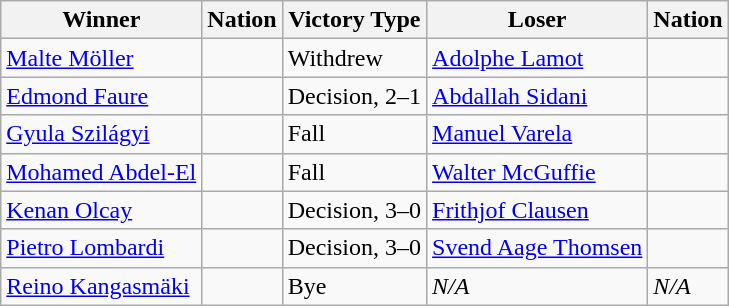<table class="wikitable sortable" style="text-align:left;">
<tr>
<th>Winner</th>
<th>Nation</th>
<th>Victory Type</th>
<th>Loser</th>
<th>Nation</th>
</tr>
<tr>
<td><a href='#'>Malte Möller</a></td>
<td></td>
<td>Withdrew</td>
<td><a href='#'>Adolphe Lamot</a></td>
<td></td>
</tr>
<tr>
<td><a href='#'>Edmond Faure</a></td>
<td></td>
<td>Decision, 2–1</td>
<td><a href='#'>Abdallah Sidani</a></td>
<td></td>
</tr>
<tr>
<td><a href='#'>Gyula Szilágyi</a></td>
<td></td>
<td>Fall</td>
<td><a href='#'>Manuel Varela</a></td>
<td></td>
</tr>
<tr>
<td><a href='#'>Mohamed Abdel-El</a></td>
<td></td>
<td>Fall</td>
<td><a href='#'>Walter McGuffie</a></td>
<td></td>
</tr>
<tr>
<td><a href='#'>Kenan Olcay</a></td>
<td></td>
<td>Decision, 3–0</td>
<td><a href='#'>Frithjof Clausen</a></td>
<td></td>
</tr>
<tr>
<td><a href='#'>Pietro Lombardi</a></td>
<td></td>
<td>Decision, 3–0</td>
<td><a href='#'>Svend Aage Thomsen</a></td>
<td></td>
</tr>
<tr>
<td><a href='#'>Reino Kangasmäki</a></td>
<td></td>
<td>Bye</td>
<td><em>N/A</em></td>
<td><em>N/A</em></td>
</tr>
</table>
